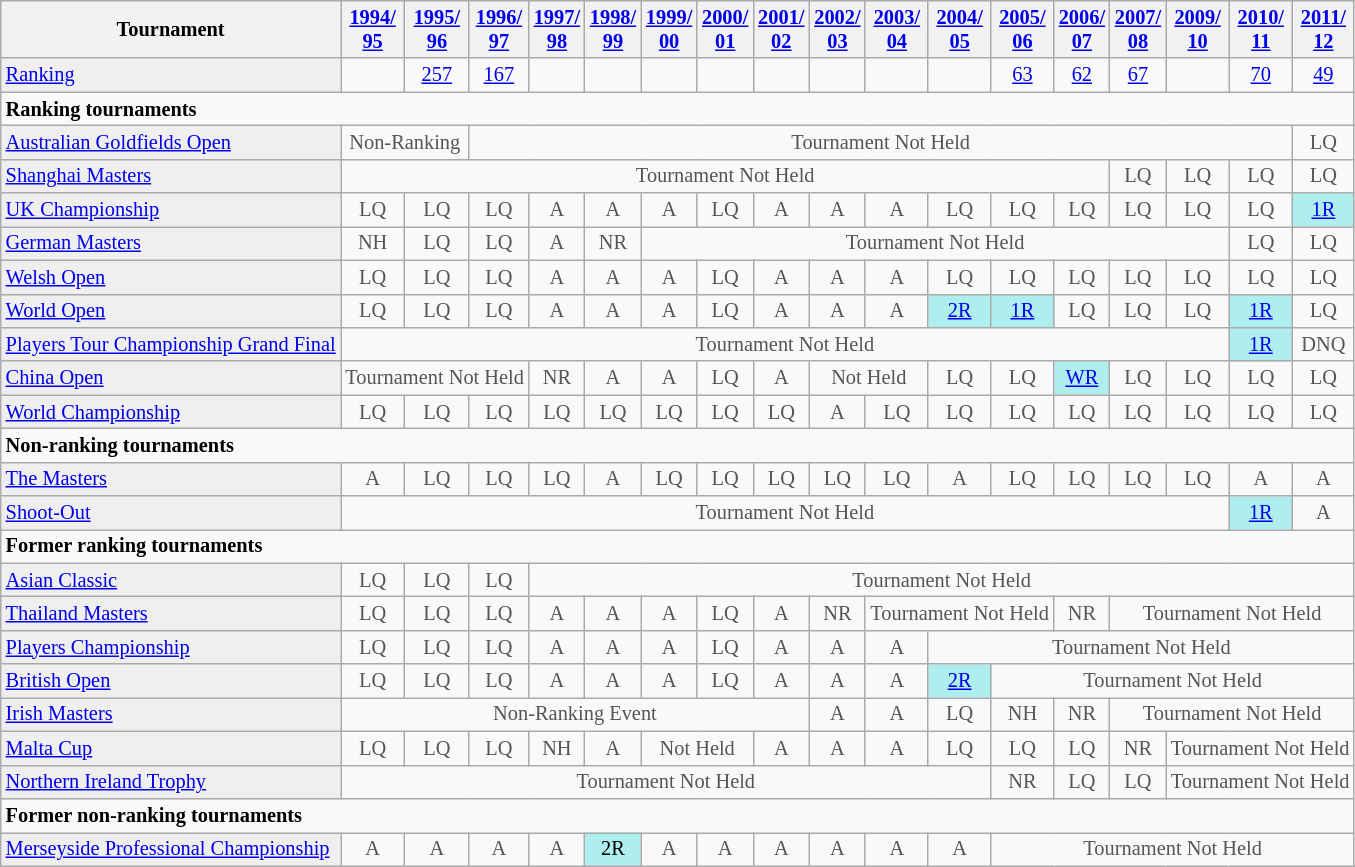<table class="wikitable" style="font-size:85%;">
<tr>
<th>Tournament</th>
<th><a href='#'>1994/<br>95</a></th>
<th><a href='#'>1995/<br>96</a></th>
<th><a href='#'>1996/<br>97</a></th>
<th><a href='#'>1997/<br>98</a></th>
<th><a href='#'>1998/<br>99</a></th>
<th><a href='#'>1999/<br>00</a></th>
<th><a href='#'>2000/<br>01</a></th>
<th><a href='#'>2001/<br>02</a></th>
<th><a href='#'>2002/<br>03</a></th>
<th><a href='#'>2003/<br>04</a></th>
<th><a href='#'>2004/<br>05</a></th>
<th><a href='#'>2005/<br>06</a></th>
<th><a href='#'>2006/<br>07</a></th>
<th><a href='#'>2007/<br>08</a></th>
<th><a href='#'>2009/<br>10</a></th>
<th><a href='#'>2010/<br>11</a></th>
<th><a href='#'>2011/<br>12</a></th>
</tr>
<tr>
<td style="background:#EFEFEF;"><a href='#'>Ranking</a></td>
<td align="center"></td>
<td align="center"><a href='#'>257</a></td>
<td align="center"><a href='#'>167</a></td>
<td align="center"></td>
<td align="center"></td>
<td align="center"></td>
<td align="center"></td>
<td align="center"></td>
<td align="center"></td>
<td align="center"></td>
<td align="center"></td>
<td align="center"><a href='#'>63</a></td>
<td align="center"><a href='#'>62</a></td>
<td align="center"><a href='#'>67</a></td>
<td align="center"></td>
<td align="center"><a href='#'>70</a></td>
<td align="center"><a href='#'>49</a></td>
</tr>
<tr>
<td colspan="20"><strong>Ranking tournaments</strong></td>
</tr>
<tr>
<td style="background:#EFEFEF;"><a href='#'>Australian Goldfields Open</a></td>
<td align="center" colspan="2" style="color:#555555;">Non-Ranking</td>
<td align="center" colspan="14" style="color:#555555;">Tournament Not Held</td>
<td align="center" style="color:#555555;">LQ</td>
</tr>
<tr>
<td style="background:#EFEFEF;"><a href='#'>Shanghai Masters</a></td>
<td align="center" colspan="13" style="color:#555555;">Tournament Not Held</td>
<td align="center" style="color:#555555;">LQ</td>
<td align="center" style="color:#555555;">LQ</td>
<td align="center" style="color:#555555;">LQ</td>
<td align="center" style="color:#555555;">LQ</td>
</tr>
<tr>
<td style="background:#EFEFEF;"><a href='#'>UK Championship</a></td>
<td align="center" style="color:#555555;">LQ</td>
<td align="center" style="color:#555555;">LQ</td>
<td align="center" style="color:#555555;">LQ</td>
<td align="center" style="color:#555555;">A</td>
<td align="center" style="color:#555555;">A</td>
<td align="center" style="color:#555555;">A</td>
<td align="center" style="color:#555555;">LQ</td>
<td align="center" style="color:#555555;">A</td>
<td align="center" style="color:#555555;">A</td>
<td align="center" style="color:#555555;">A</td>
<td align="center" style="color:#555555;">LQ</td>
<td align="center" style="color:#555555;">LQ</td>
<td align="center" style="color:#555555;">LQ</td>
<td align="center" style="color:#555555;">LQ</td>
<td align="center" style="color:#555555;">LQ</td>
<td align="center" style="color:#555555;">LQ</td>
<td align="center" style="background:#afeeee;"><a href='#'>1R</a></td>
</tr>
<tr>
<td style="background:#EFEFEF;"><a href='#'>German Masters</a></td>
<td align="center" style="color:#555555;">NH</td>
<td align="center" style="color:#555555;">LQ</td>
<td align="center" style="color:#555555;">LQ</td>
<td align="center" style="color:#555555;">A</td>
<td align="center" style="color:#555555;">NR</td>
<td align="center" colspan="10" style="color:#555555;">Tournament Not Held</td>
<td align="center" style="color:#555555;">LQ</td>
<td align="center" style="color:#555555;">LQ</td>
</tr>
<tr>
<td style="background:#EFEFEF;"><a href='#'>Welsh Open</a></td>
<td align="center" style="color:#555555;">LQ</td>
<td align="center" style="color:#555555;">LQ</td>
<td align="center" style="color:#555555;">LQ</td>
<td align="center" style="color:#555555;">A</td>
<td align="center" style="color:#555555;">A</td>
<td align="center" style="color:#555555;">A</td>
<td align="center" style="color:#555555;">LQ</td>
<td align="center" style="color:#555555;">A</td>
<td align="center" style="color:#555555;">A</td>
<td align="center" style="color:#555555;">A</td>
<td align="center" style="color:#555555;">LQ</td>
<td align="center" style="color:#555555;">LQ</td>
<td align="center" style="color:#555555;">LQ</td>
<td align="center" style="color:#555555;">LQ</td>
<td align="center" style="color:#555555;">LQ</td>
<td align="center" style="color:#555555;">LQ</td>
<td align="center" style="color:#555555;">LQ</td>
</tr>
<tr>
<td style="background:#EFEFEF;"><a href='#'>World Open</a></td>
<td align="center" style="color:#555555;">LQ</td>
<td align="center" style="color:#555555;">LQ</td>
<td align="center" style="color:#555555;">LQ</td>
<td align="center" style="color:#555555;">A</td>
<td align="center" style="color:#555555;">A</td>
<td align="center" style="color:#555555;">A</td>
<td align="center" style="color:#555555;">LQ</td>
<td align="center" style="color:#555555;">A</td>
<td align="center" style="color:#555555;">A</td>
<td align="center" style="color:#555555;">A</td>
<td align="center" style="background:#afeeee;"><a href='#'>2R</a></td>
<td align="center" style="background:#afeeee;"><a href='#'>1R</a></td>
<td align="center" style="color:#555555;">LQ</td>
<td align="center" style="color:#555555;">LQ</td>
<td align="center" style="color:#555555;">LQ</td>
<td align="center" style="background:#afeeee;"><a href='#'>1R</a></td>
<td align="center" style="color:#555555;">LQ</td>
</tr>
<tr>
<td style="background:#EFEFEF;"><a href='#'>Players Tour Championship Grand Final</a></td>
<td align="center" colspan="15" style="color:#555555;">Tournament Not Held</td>
<td align="center" style="background:#afeeee;"><a href='#'>1R</a></td>
<td align="center" style="color:#555555;">DNQ</td>
</tr>
<tr>
<td style="background:#EFEFEF;"><a href='#'>China Open</a></td>
<td align="center" colspan="3" style="color:#555555;">Tournament Not Held</td>
<td align="center" style="color:#555555;">NR</td>
<td align="center" style="color:#555555;">A</td>
<td align="center" style="color:#555555;">A</td>
<td align="center" style="color:#555555;">LQ</td>
<td align="center" style="color:#555555;">A</td>
<td align="center" colspan="2" style="color:#555555;">Not Held</td>
<td align="center" style="color:#555555;">LQ</td>
<td align="center" style="color:#555555;">LQ</td>
<td align="center" style="background:#afeeee;"><a href='#'>WR</a></td>
<td align="center" style="color:#555555;">LQ</td>
<td align="center" style="color:#555555;">LQ</td>
<td align="center" style="color:#555555;">LQ</td>
<td align="center" style="color:#555555;">LQ</td>
</tr>
<tr>
<td style="background:#EFEFEF;"><a href='#'>World Championship</a></td>
<td align="center" style="color:#555555;">LQ</td>
<td align="center" style="color:#555555;">LQ</td>
<td align="center" style="color:#555555;">LQ</td>
<td align="center" style="color:#555555;">LQ</td>
<td align="center" style="color:#555555;">LQ</td>
<td align="center" style="color:#555555;">LQ</td>
<td align="center" style="color:#555555;">LQ</td>
<td align="center" style="color:#555555;">LQ</td>
<td align="center" style="color:#555555;">A</td>
<td align="center" style="color:#555555;">LQ</td>
<td align="center" style="color:#555555;">LQ</td>
<td align="center" style="color:#555555;">LQ</td>
<td align="center" style="color:#555555;">LQ</td>
<td align="center" style="color:#555555;">LQ</td>
<td align="center" style="color:#555555;">LQ</td>
<td align="center" style="color:#555555;">LQ</td>
<td align="center" style="color:#555555;">LQ</td>
</tr>
<tr>
<td colspan="20"><strong>Non-ranking tournaments</strong></td>
</tr>
<tr>
<td style="background:#EFEFEF;"><a href='#'>The Masters</a></td>
<td align="center" style="color:#555555;">A</td>
<td align="center" style="color:#555555;">LQ</td>
<td align="center" style="color:#555555;">LQ</td>
<td align="center" style="color:#555555;">LQ</td>
<td align="center" style="color:#555555;">A</td>
<td align="center" style="color:#555555;">LQ</td>
<td align="center" style="color:#555555;">LQ</td>
<td align="center" style="color:#555555;">LQ</td>
<td align="center" style="color:#555555;">LQ</td>
<td align="center" style="color:#555555;">LQ</td>
<td align="center" style="color:#555555;">A</td>
<td align="center" style="color:#555555;">LQ</td>
<td align="center" style="color:#555555;">LQ</td>
<td align="center" style="color:#555555;">LQ</td>
<td align="center" style="color:#555555;">LQ</td>
<td align="center" style="color:#555555;">A</td>
<td align="center" style="color:#555555;">A</td>
</tr>
<tr>
<td style="background:#EFEFEF;"><a href='#'>Shoot-Out</a></td>
<td align="center" colspan="15" style="color:#555555;">Tournament Not Held</td>
<td align="center" style="background:#afeeee;"><a href='#'>1R</a></td>
<td align="center" style="color:#555555;">A</td>
</tr>
<tr>
<td colspan="20"><strong>Former ranking tournaments</strong></td>
</tr>
<tr>
<td style="background:#EFEFEF;"><a href='#'>Asian Classic</a></td>
<td align="center" style="color:#555555;">LQ</td>
<td align="center" style="color:#555555;">LQ</td>
<td align="center" style="color:#555555;">LQ</td>
<td align="center" colspan="20" style="color:#555555;">Tournament Not Held</td>
</tr>
<tr>
<td style="background:#EFEFEF;"><a href='#'>Thailand Masters</a></td>
<td align="center" style="color:#555555;">LQ</td>
<td align="center" style="color:#555555;">LQ</td>
<td align="center" style="color:#555555;">LQ</td>
<td align="center" style="color:#555555;">A</td>
<td align="center" style="color:#555555;">A</td>
<td align="center" style="color:#555555;">A</td>
<td align="center" style="color:#555555;">LQ</td>
<td align="center" style="color:#555555;">A</td>
<td align="center" style="color:#555555;">NR</td>
<td align="center" colspan="3" style="color:#555555;">Tournament Not Held</td>
<td align="center" style="color:#555555;">NR</td>
<td align="center" colspan="20" style="color:#555555;">Tournament Not Held</td>
</tr>
<tr>
<td style="background:#EFEFEF;"><a href='#'>Players Championship</a></td>
<td align="center" style="color:#555555;">LQ</td>
<td align="center" style="color:#555555;">LQ</td>
<td align="center" style="color:#555555;">LQ</td>
<td align="center" style="color:#555555;">A</td>
<td align="center" style="color:#555555;">A</td>
<td align="center" style="color:#555555;">A</td>
<td align="center" style="color:#555555;">LQ</td>
<td align="center" style="color:#555555;">A</td>
<td align="center" style="color:#555555;">A</td>
<td align="center" style="color:#555555;">A</td>
<td align="center" colspan="20" style="color:#555555;">Tournament Not Held</td>
</tr>
<tr>
<td style="background:#EFEFEF;"><a href='#'>British Open</a></td>
<td align="center" style="color:#555555;">LQ</td>
<td align="center" style="color:#555555;">LQ</td>
<td align="center" style="color:#555555;">LQ</td>
<td align="center" style="color:#555555;">A</td>
<td align="center" style="color:#555555;">A</td>
<td align="center" style="color:#555555;">A</td>
<td align="center" style="color:#555555;">LQ</td>
<td align="center" style="color:#555555;">A</td>
<td align="center" style="color:#555555;">A</td>
<td align="center" style="color:#555555;">A</td>
<td align="center" style="background:#afeeee;"><a href='#'>2R</a></td>
<td align="center" colspan="20" style="color:#555555;">Tournament Not Held</td>
</tr>
<tr>
<td style="background:#EFEFEF;"><a href='#'>Irish Masters</a></td>
<td align="center" colspan="8" style="color:#555555;">Non-Ranking Event</td>
<td align="center" style="color:#555555;">A</td>
<td align="center" style="color:#555555;">A</td>
<td align="center" style="color:#555555;">LQ</td>
<td align="center" style="color:#555555;">NH</td>
<td align="center" style="color:#555555;">NR</td>
<td align="center" colspan="20" style="color:#555555;">Tournament Not Held</td>
</tr>
<tr>
<td style="background:#EFEFEF;"><a href='#'>Malta Cup</a></td>
<td align="center" style="color:#555555;">LQ</td>
<td align="center" style="color:#555555;">LQ</td>
<td align="center" style="color:#555555;">LQ</td>
<td align="center" style="color:#555555;">NH</td>
<td align="center" style="color:#555555;">A</td>
<td align="center" colspan="2" style="color:#555555;">Not Held</td>
<td align="center" style="color:#555555;">A</td>
<td align="center" style="color:#555555;">A</td>
<td align="center" style="color:#555555;">A</td>
<td align="center" style="color:#555555;">LQ</td>
<td align="center" style="color:#555555;">LQ</td>
<td align="center" style="color:#555555;">LQ</td>
<td align="center" style="color:#555555;">NR</td>
<td align="center" colspan="20" style="color:#555555;">Tournament Not Held</td>
</tr>
<tr>
<td style="background:#EFEFEF;"><a href='#'>Northern Ireland Trophy</a></td>
<td align="center" colspan="11" style="color:#555555;">Tournament Not Held</td>
<td align="center" style="color:#555555;">NR</td>
<td align="center" style="color:#555555;">LQ</td>
<td align="center" style="color:#555555;">LQ</td>
<td align="center" colspan="20" style="color:#555555;">Tournament Not Held</td>
</tr>
<tr>
<td colspan="20"><strong>Former non-ranking tournaments</strong></td>
</tr>
<tr>
<td style="background:#EFEFEF;"><a href='#'>Merseyside Professional Championship</a></td>
<td align="center" style="color:#555555;">A</td>
<td align="center" style="color:#555555;">A</td>
<td align="center" style="color:#555555;">A</td>
<td align="center" style="color:#555555;">A</td>
<td align="center" style="background:#afeeee;">2R</td>
<td align="center" style="color:#555555;">A</td>
<td align="center" style="color:#555555;">A</td>
<td align="center" style="color:#555555;">A</td>
<td align="center" style="color:#555555;">A</td>
<td align="center" style="color:#555555;">A</td>
<td align="center" style="color:#555555;">A</td>
<td align="center" colspan="20" style="color:#555555;">Tournament Not Held</td>
</tr>
</table>
